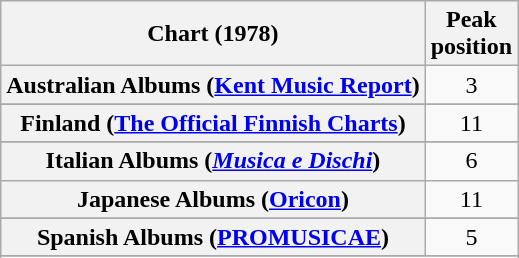<table class="wikitable sortable plainrowheaders">
<tr>
<th>Chart (1978)</th>
<th>Peak<br>position</th>
</tr>
<tr>
<th scope="row">Australian Albums (<a href='#'>Kent Music Report</a>)</th>
<td align="center">3</td>
</tr>
<tr>
</tr>
<tr>
</tr>
<tr>
</tr>
<tr>
<th scope="row">Finland (<a href='#'>The Official Finnish Charts</a>)</th>
<td align="center">11</td>
</tr>
<tr>
</tr>
<tr>
<th scope="row">Italian Albums (<em><a href='#'>Musica e Dischi</a></em>)</th>
<td align="center">6</td>
</tr>
<tr>
<th scope="row">Japanese Albums (<a href='#'>Oricon</a>)</th>
<td align="center">11</td>
</tr>
<tr>
</tr>
<tr>
</tr>
<tr>
<th scope="row">Spanish Albums (<a href='#'>PROMUSICAE</a>)</th>
<td align="center">5</td>
</tr>
<tr>
</tr>
<tr>
</tr>
<tr>
</tr>
</table>
